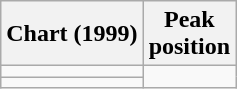<table class="wikitable sortable">
<tr>
<th>Chart (1999)</th>
<th>Peak<br>position</th>
</tr>
<tr>
<td></td>
</tr>
<tr>
<td></td>
</tr>
</table>
